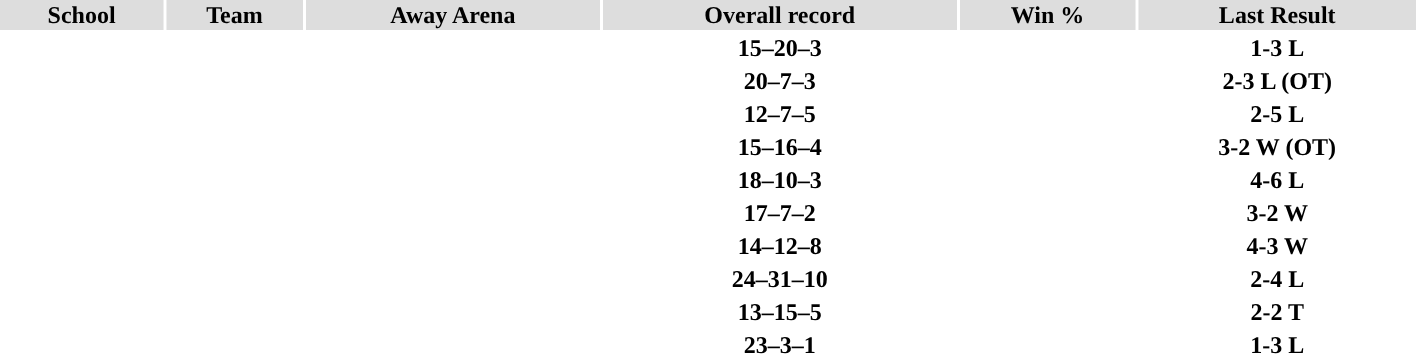<table width="75%">
<tr align="center"  bgcolor="#dddddd">
<th>School</th>
<th>Team</th>
<th>Away Arena</th>
<th>Overall record</th>
<th>Win %</th>
<th>Last Result</th>
</tr>
<tr align="center">
<td><strong><a href='#'></a></strong></td>
<td><strong><a href='#'></a></strong></td>
<td><strong><a href='#'></a> </strong></td>
<td><strong>15–20–3</strong></td>
<td><strong></strong></td>
<td><strong>1-3 L</strong></td>
</tr>
<tr align="center">
<td><strong><a href='#'></a></strong></td>
<td><strong><a href='#'></a></strong></td>
<td><strong><a href='#'></a> </strong></td>
<td><strong>20–7–3</strong></td>
<td><strong></strong></td>
<td><strong>2-3 L (OT)</strong></td>
</tr>
<tr align="center">
<td><strong><a href='#'></a></strong></td>
<td><strong><a href='#'></a></strong></td>
<td><strong><a href='#'></a> </strong></td>
<td><strong>12–7–5</strong></td>
<td><strong></strong></td>
<td><strong>2-5 L</strong></td>
</tr>
<tr align="center">
<td><strong><a href='#'></a></strong></td>
<td><strong><a href='#'></a></strong></td>
<td><strong><a href='#'></a> </strong></td>
<td><strong>15–16–4</strong></td>
<td><strong></strong></td>
<td><strong>3-2 W (OT)</strong></td>
</tr>
<tr align="center">
<td><strong><a href='#'></a></strong></td>
<td><strong><a href='#'></a></strong></td>
<td><strong><a href='#'></a></strong></td>
<td><strong>18–10–3</strong></td>
<td><strong></strong></td>
<td><strong>4-6 L</strong></td>
</tr>
<tr align="center">
<td><strong><a href='#'></a></strong></td>
<td><strong><a href='#'></a></strong></td>
<td><strong><a href='#'></a></strong></td>
<td><strong>17–7–2</strong></td>
<td><strong></strong></td>
<td><strong>3-2 W</strong></td>
</tr>
<tr align="center">
<td><strong><a href='#'></a></strong></td>
<td><strong><a href='#'></a></strong></td>
<td><strong><a href='#'></a></strong></td>
<td><strong>14–12–8</strong></td>
<td><strong></strong></td>
<td><strong>4-3 W</strong></td>
</tr>
<tr align="center">
<td><strong><a href='#'></a></strong></td>
<td><strong><a href='#'></a></strong></td>
<td><strong><a href='#'></a></strong></td>
<td><strong>24–31–10</strong></td>
<td><strong></strong></td>
<td><strong>2-4 L</strong></td>
</tr>
<tr align="center">
<td><strong><a href='#'></a></strong></td>
<td><strong><a href='#'></a></strong></td>
<td><strong><a href='#'></a></strong></td>
<td><strong>13–15–5</strong></td>
<td><strong></strong></td>
<td><strong>2-2 T</strong></td>
</tr>
<tr align="center">
<td><strong><a href='#'></a></strong></td>
<td><strong><a href='#'></a></strong></td>
<td><strong><a href='#'></a></strong></td>
<td><strong>23–3–1</strong></td>
<td><strong></strong></td>
<td><strong>1-3 L</strong></td>
</tr>
</table>
